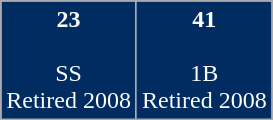<table class="wikitable" style="font-style:bold; font-size:100%; border:3px;">
<tr style="text-align:center; background-color:#002C61; color:#FFFFFF;">
<td><strong>23</strong><br><strong><a href='#'></a></strong><br>SS<br><span>Retired 2008</span></td>
<td><strong>41</strong><br><strong><a href='#'></a></strong><br>1B<br><span>Retired 2008</span></td>
</tr>
</table>
